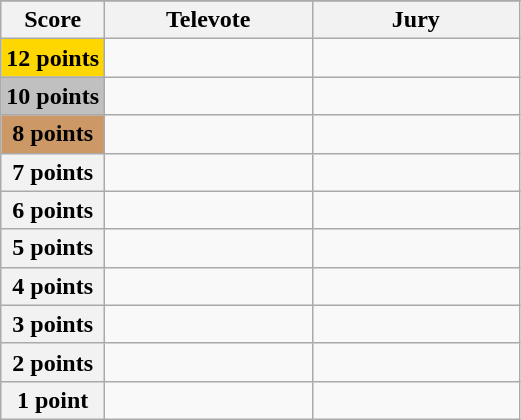<table class="wikitable">
<tr>
</tr>
<tr>
<th scope="col" width="20%">Score</th>
<th scope="col" width="40%">Televote</th>
<th scope="col" width="40%">Jury</th>
</tr>
<tr>
<th scope="row" style="background:gold">12 points</th>
<td></td>
<td></td>
</tr>
<tr>
<th scope="row" style="background:silver">10 points</th>
<td></td>
<td></td>
</tr>
<tr>
<th scope="row" style="background:#CC9966">8 points</th>
<td></td>
<td></td>
</tr>
<tr>
<th scope="row">7 points</th>
<td></td>
<td></td>
</tr>
<tr>
<th scope="row">6 points</th>
<td></td>
<td></td>
</tr>
<tr>
<th scope="row">5 points</th>
<td></td>
<td></td>
</tr>
<tr>
<th scope="row">4 points</th>
<td></td>
<td></td>
</tr>
<tr>
<th scope="row">3 points</th>
<td></td>
<td></td>
</tr>
<tr>
<th scope="row">2 points</th>
<td></td>
<td></td>
</tr>
<tr>
<th scope="row">1 point</th>
<td></td>
<td></td>
</tr>
</table>
